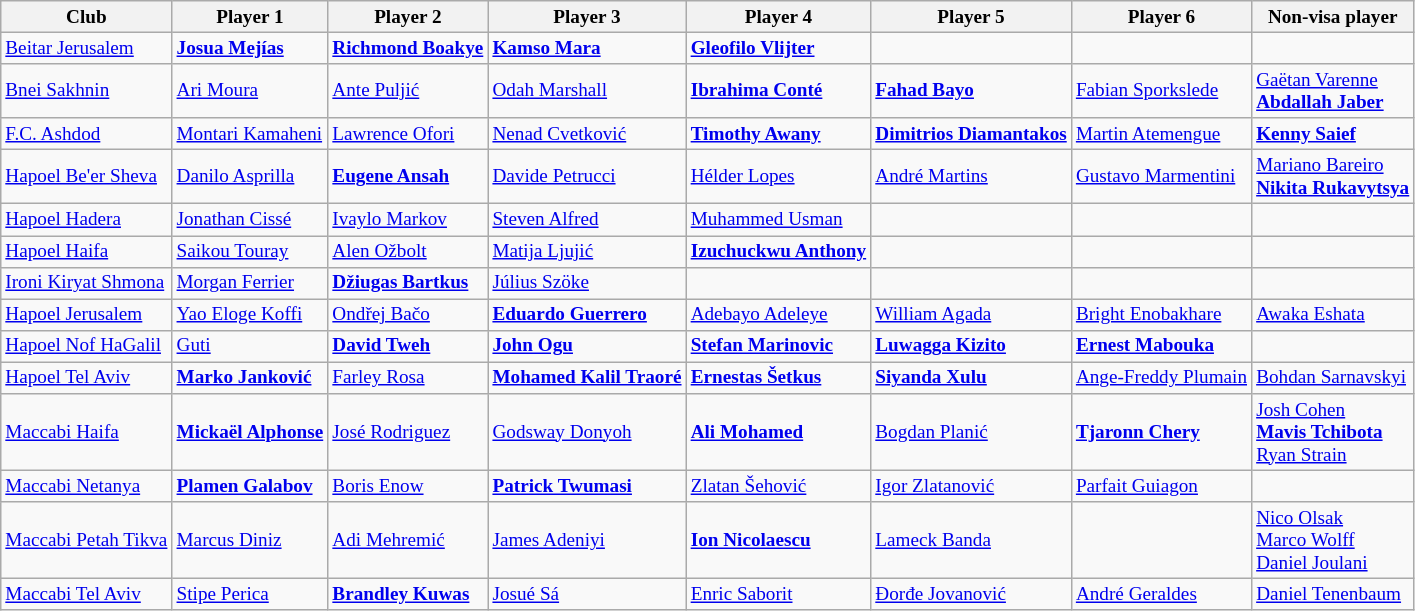<table class="wikitable" style="font-size:80%;">
<tr>
<th>Club</th>
<th>Player 1</th>
<th>Player 2</th>
<th>Player 3</th>
<th>Player 4</th>
<th>Player 5</th>
<th>Player 6</th>
<th>Non-visa player</th>
</tr>
<tr>
<td><a href='#'>Beitar Jerusalem</a></td>
<td> <strong><a href='#'>Josua Mejías</a></strong></td>
<td> <strong><a href='#'>Richmond Boakye</a></strong></td>
<td> <strong><a href='#'>Kamso Mara</a></strong></td>
<td> <strong><a href='#'>Gleofilo Vlijter</a></strong></td>
<td></td>
<td></td>
<td></td>
</tr>
<tr>
<td><a href='#'>Bnei Sakhnin</a></td>
<td> <a href='#'>Ari Moura</a></td>
<td> <a href='#'>Ante Puljić</a></td>
<td> <a href='#'>Odah Marshall</a></td>
<td> <strong><a href='#'>Ibrahima Conté</a></strong></td>
<td> <strong><a href='#'>Fahad Bayo</a></strong></td>
<td> <a href='#'>Fabian Sporkslede</a></td>
<td> <a href='#'>Gaëtan Varenne</a><br>  <strong><a href='#'>Abdallah Jaber</a></strong></td>
</tr>
<tr>
<td><a href='#'>F.C. Ashdod</a></td>
<td> <a href='#'>Montari Kamaheni</a></td>
<td> <a href='#'>Lawrence Ofori</a></td>
<td> <a href='#'>Nenad Cvetković</a></td>
<td> <strong><a href='#'>Timothy Awany</a></strong></td>
<td> <strong><a href='#'>Dimitrios Diamantakos</a></strong></td>
<td> <a href='#'>Martin Atemengue</a></td>
<td> <strong><a href='#'>Kenny Saief</a></strong></td>
</tr>
<tr>
<td><a href='#'>Hapoel Be'er Sheva</a></td>
<td> <a href='#'>Danilo Asprilla</a></td>
<td> <strong><a href='#'>Eugene Ansah</a></strong></td>
<td> <a href='#'>Davide Petrucci</a></td>
<td> <a href='#'>Hélder Lopes</a></td>
<td> <a href='#'>André Martins</a></td>
<td> <a href='#'>Gustavo Marmentini</a></td>
<td> <a href='#'>Mariano Bareiro</a><br> <strong><a href='#'>Nikita Rukavytsya</a></strong></td>
</tr>
<tr>
<td><a href='#'>Hapoel Hadera</a></td>
<td> <a href='#'>Jonathan Cissé</a></td>
<td> <a href='#'>Ivaylo Markov</a></td>
<td> <a href='#'>Steven Alfred</a></td>
<td> <a href='#'>Muhammed Usman</a></td>
<td></td>
<td></td>
<td></td>
</tr>
<tr>
<td><a href='#'>Hapoel Haifa</a></td>
<td> <a href='#'>Saikou Touray</a></td>
<td> <a href='#'>Alen Ožbolt</a></td>
<td> <a href='#'>Matija Ljujić</a></td>
<td> <strong><a href='#'>Izuchuckwu Anthony</a></strong></td>
<td></td>
<td></td>
<td></td>
</tr>
<tr>
<td><a href='#'>Ironi Kiryat Shmona</a></td>
<td> <a href='#'>Morgan Ferrier</a></td>
<td> <strong><a href='#'>Džiugas Bartkus</a></strong></td>
<td> <a href='#'>Július Szöke</a></td>
<td></td>
<td></td>
<td></td>
<td></td>
</tr>
<tr>
<td><a href='#'>Hapoel Jerusalem</a></td>
<td> <a href='#'>Yao Eloge Koffi</a></td>
<td> <a href='#'>Ondřej Bačo</a></td>
<td> <strong><a href='#'>Eduardo Guerrero</a></strong></td>
<td> <a href='#'>Adebayo Adeleye</a></td>
<td> <a href='#'>William Agada</a></td>
<td> <a href='#'>Bright Enobakhare</a></td>
<td> <a href='#'>Awaka Eshata</a></td>
</tr>
<tr>
<td><a href='#'>Hapoel Nof HaGalil</a></td>
<td> <a href='#'>Guti</a></td>
<td> <strong><a href='#'>David Tweh</a></strong></td>
<td> <strong><a href='#'>John Ogu</a></strong></td>
<td> <strong><a href='#'>Stefan Marinovic</a></strong></td>
<td> <strong><a href='#'>Luwagga Kizito</a></strong></td>
<td> <strong><a href='#'>Ernest Mabouka</a></strong></td>
<td></td>
</tr>
<tr>
<td><a href='#'>Hapoel Tel Aviv</a></td>
<td> <strong><a href='#'>Marko Janković</a></strong></td>
<td> <a href='#'>Farley Rosa</a></td>
<td> <strong><a href='#'>Mohamed Kalil Traoré</a></strong></td>
<td> <strong><a href='#'>Ernestas Šetkus</a></strong></td>
<td> <strong><a href='#'>Siyanda Xulu</a></strong></td>
<td> <a href='#'>Ange-Freddy Plumain</a></td>
<td> <a href='#'>Bohdan Sarnavskyi</a></td>
</tr>
<tr>
<td><a href='#'>Maccabi Haifa</a></td>
<td> <strong><a href='#'>Mickaël Alphonse</a></strong></td>
<td> <a href='#'>José Rodriguez</a></td>
<td> <a href='#'>Godsway Donyoh</a></td>
<td> <strong><a href='#'>Ali Mohamed</a></strong></td>
<td> <a href='#'>Bogdan Planić</a></td>
<td> <strong><a href='#'>Tjaronn Chery</a></strong></td>
<td> <a href='#'>Josh Cohen</a><br> <strong><a href='#'>Mavis Tchibota</a></strong><br>  <a href='#'>Ryan Strain</a></td>
</tr>
<tr>
<td><a href='#'>Maccabi Netanya</a></td>
<td> <strong><a href='#'>Plamen Galabov</a></strong></td>
<td> <a href='#'>Boris Enow</a></td>
<td> <strong><a href='#'>Patrick Twumasi</a></strong></td>
<td> <a href='#'>Zlatan Šehović</a></td>
<td> <a href='#'>Igor Zlatanović</a></td>
<td> <a href='#'>Parfait Guiagon</a></td>
<td></td>
</tr>
<tr>
<td><a href='#'>Maccabi Petah Tikva</a></td>
<td> <a href='#'>Marcus Diniz</a></td>
<td> <a href='#'>Adi Mehremić</a></td>
<td> <a href='#'>James Adeniyi</a></td>
<td> <strong><a href='#'>Ion Nicolaescu</a></strong></td>
<td> <a href='#'>Lameck Banda</a></td>
<td></td>
<td> <a href='#'>Nico Olsak</a><br>  <a href='#'>Marco Wolff</a><br>  <a href='#'>Daniel Joulani</a></td>
</tr>
<tr>
<td><a href='#'>Maccabi Tel Aviv</a></td>
<td> <a href='#'>Stipe Perica</a></td>
<td> <strong><a href='#'>Brandley Kuwas</a></strong></td>
<td> <a href='#'>Josué Sá</a></td>
<td> <a href='#'>Enric Saborit</a></td>
<td> <a href='#'>Đorđe Jovanović</a></td>
<td> <a href='#'>André Geraldes</a></td>
<td> <a href='#'>Daniel Tenenbaum</a></td>
</tr>
</table>
